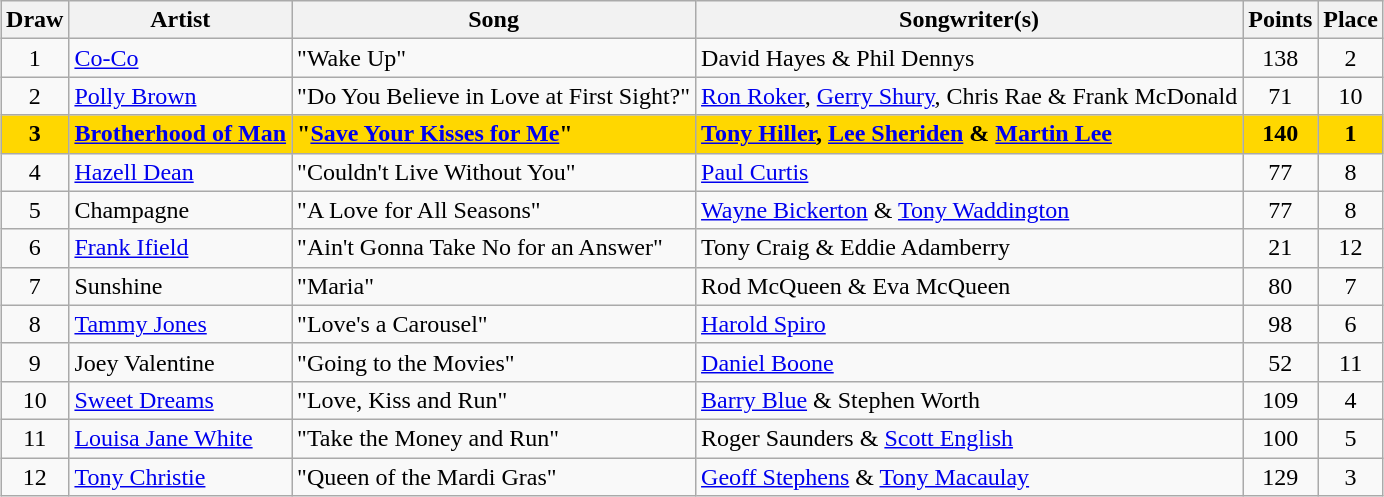<table class="sortable wikitable" style="margin: 1em auto 1em auto; text-align:center">
<tr>
<th scope="col">Draw</th>
<th scope="col">Artist</th>
<th scope="col">Song</th>
<th scope="col" class="unsortable">Songwriter(s)</th>
<th scope="col">Points</th>
<th scope="col">Place</th>
</tr>
<tr>
<td>1</td>
<td align="left"><a href='#'>Co-Co</a></td>
<td align="left">"Wake Up"</td>
<td align="left">David Hayes & Phil Dennys</td>
<td>138</td>
<td>2</td>
</tr>
<tr>
<td>2</td>
<td align="left"><a href='#'>Polly Brown</a></td>
<td align="left">"Do You Believe in Love at First Sight?"</td>
<td align="left"><a href='#'>Ron Roker</a>, <a href='#'>Gerry Shury</a>, Chris Rae & Frank McDonald</td>
<td>71</td>
<td>10</td>
</tr>
<tr style="font-weight:bold; background:gold;">
<td>3</td>
<td align="left"><a href='#'>Brotherhood of Man</a></td>
<td align="left">"<a href='#'>Save Your Kisses for Me</a>"</td>
<td align="left"><a href='#'>Tony Hiller</a>, <a href='#'>Lee Sheriden</a> & <a href='#'>Martin Lee</a></td>
<td>140</td>
<td>1</td>
</tr>
<tr>
<td>4</td>
<td align="left"><a href='#'>Hazell Dean</a></td>
<td align="left">"Couldn't Live Without You"</td>
<td align="left"><a href='#'>Paul Curtis</a></td>
<td>77</td>
<td>8</td>
</tr>
<tr>
<td>5</td>
<td align="left">Champagne</td>
<td align="left">"A Love for All Seasons"</td>
<td align="left"><a href='#'>Wayne Bickerton</a> & <a href='#'>Tony Waddington</a></td>
<td>77</td>
<td>8</td>
</tr>
<tr>
<td>6</td>
<td align="left"><a href='#'>Frank Ifield</a></td>
<td align="left">"Ain't Gonna Take No for an Answer"</td>
<td align="left">Tony Craig & Eddie Adamberry</td>
<td>21</td>
<td>12</td>
</tr>
<tr>
<td>7</td>
<td align="left">Sunshine</td>
<td align="left">"Maria"</td>
<td align="left">Rod McQueen & Eva McQueen</td>
<td>80</td>
<td>7</td>
</tr>
<tr>
<td>8</td>
<td align="left"><a href='#'>Tammy Jones</a></td>
<td align="left">"Love's a Carousel"</td>
<td align="left"><a href='#'>Harold Spiro</a></td>
<td>98</td>
<td>6</td>
</tr>
<tr>
<td>9</td>
<td align="left">Joey Valentine</td>
<td align="left">"Going to the Movies"</td>
<td align="left"><a href='#'>Daniel Boone</a></td>
<td>52</td>
<td>11</td>
</tr>
<tr>
<td>10</td>
<td align="left"><a href='#'>Sweet Dreams</a></td>
<td align="left">"Love, Kiss and Run"</td>
<td align="left"><a href='#'>Barry Blue</a> & Stephen Worth</td>
<td>109</td>
<td>4</td>
</tr>
<tr>
<td>11</td>
<td align="left"><a href='#'>Louisa Jane White</a></td>
<td align="left">"Take the Money and Run"</td>
<td align="left">Roger Saunders & <a href='#'>Scott English</a></td>
<td>100</td>
<td>5</td>
</tr>
<tr>
<td>12</td>
<td align="left"><a href='#'>Tony Christie</a></td>
<td align="left">"Queen of the Mardi Gras"</td>
<td align="left"><a href='#'>Geoff Stephens</a> & <a href='#'>Tony Macaulay</a></td>
<td>129</td>
<td>3</td>
</tr>
</table>
